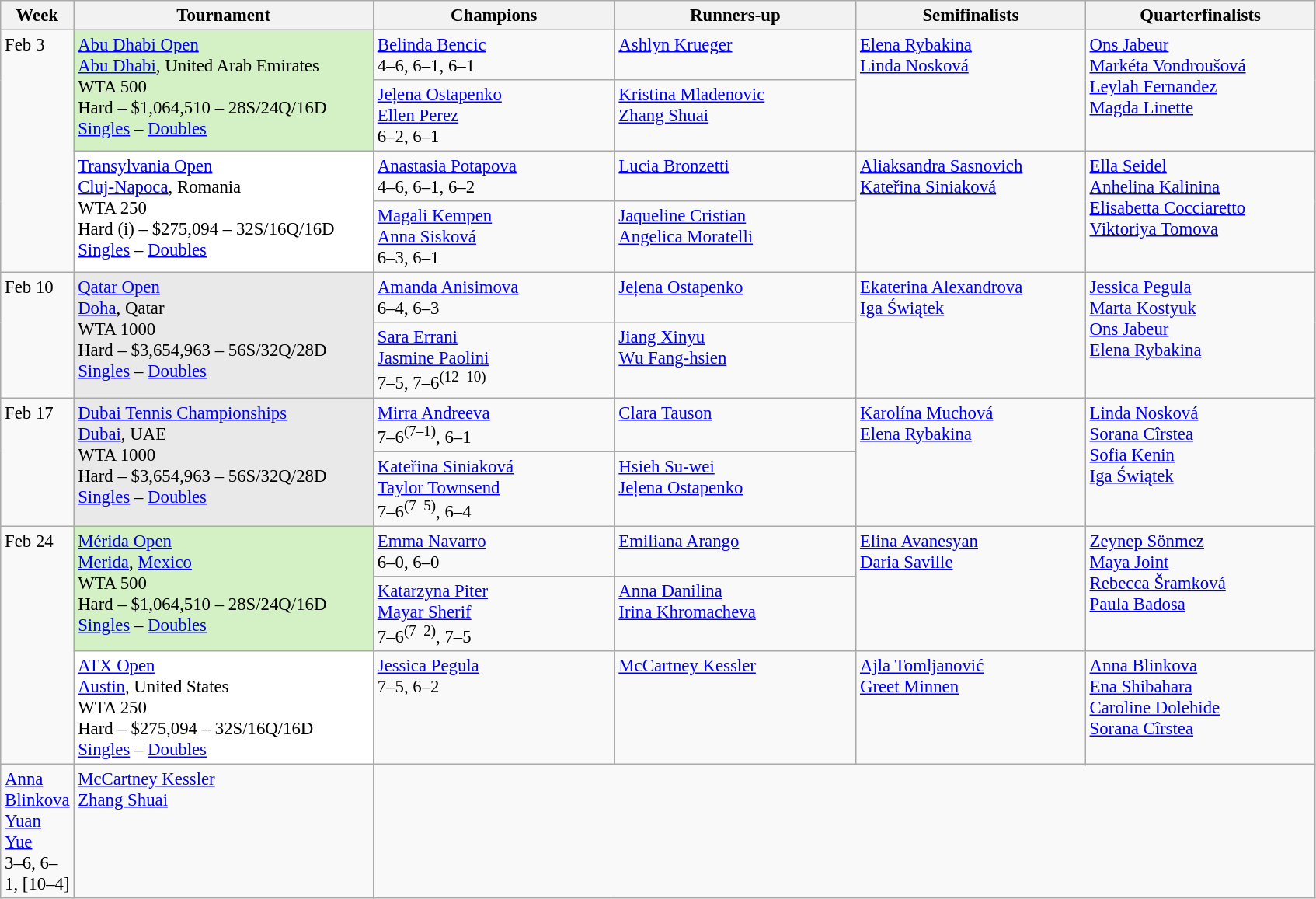<table class=wikitable style=font-size:95%>
<tr>
<th style="width:48px;">Week</th>
<th style="width:250px;">Tournament</th>
<th style="width:200px;">Champions</th>
<th style="width:200px;">Runners-up</th>
<th style="width:190px;">Semifinalists</th>
<th style="width:190px;">Quarterfinalists</th>
</tr>
<tr style="vertical-align:top">
<td rowspan=4>Feb 3</td>
<td style="background:#D4F1C5;" rowspan=2><a href='#'>Abu Dhabi Open</a><br><a href='#'>Abu Dhabi</a>, United Arab Emirates<br>WTA 500<br>Hard – $1,064,510 – 28S/24Q/16D<br><a href='#'>Singles</a> – <a href='#'>Doubles</a></td>
<td> <a href='#'>Belinda Bencic</a><br>4–6, 6–1, 6–1</td>
<td> <a href='#'>Ashlyn Krueger</a></td>
<td rowspan=2> <a href='#'>Elena Rybakina</a><br> <a href='#'>Linda Nosková</a></td>
<td rowspan=2> <a href='#'>Ons Jabeur</a><br> <a href='#'>Markéta Vondroušová</a><br> <a href='#'>Leylah Fernandez</a><br> <a href='#'>Magda Linette</a></td>
</tr>
<tr style="vertical-align:top">
<td> <a href='#'>Jeļena Ostapenko</a><br> <a href='#'>Ellen Perez</a><br>6–2, 6–1</td>
<td> <a href='#'>Kristina Mladenovic</a><br> <a href='#'>Zhang Shuai</a></td>
</tr>
<tr style="vertical-align:top">
<td style="background:#fff;" rowspan=2><a href='#'>Transylvania Open</a><br><a href='#'>Cluj-Napoca</a>, Romania<br>WTA 250<br>Hard (i) – $275,094 – 32S/16Q/16D<br><a href='#'>Singles</a> – <a href='#'>Doubles</a></td>
<td> <a href='#'>Anastasia Potapova</a><br>4–6, 6–1, 6–2</td>
<td> <a href='#'>Lucia Bronzetti</a></td>
<td rowspan=2> <a href='#'>Aliaksandra Sasnovich</a><br> <a href='#'>Kateřina Siniaková</a></td>
<td rowspan=2> <a href='#'>Ella Seidel</a><br> <a href='#'>Anhelina Kalinina</a><br> <a href='#'>Elisabetta Cocciaretto</a><br> <a href='#'>Viktoriya Tomova</a></td>
</tr>
<tr style="vertical-align:top">
<td> <a href='#'>Magali Kempen</a><br> <a href='#'>Anna Sisková</a><br>6–3, 6–1</td>
<td> <a href='#'>Jaqueline Cristian</a><br> <a href='#'>Angelica Moratelli</a></td>
</tr>
<tr style="vertical-align:top">
<td rowspan=2>Feb 10</td>
<td style="background:#e9e9e9;" rowspan=2><a href='#'>Qatar Open</a><br><a href='#'>Doha</a>, Qatar<br>WTA 1000<br>Hard – $3,654,963 – 56S/32Q/28D<br><a href='#'>Singles</a> – <a href='#'>Doubles</a></td>
<td> <a href='#'>Amanda Anisimova</a><br>6–4, 6–3</td>
<td> <a href='#'>Jeļena Ostapenko</a></td>
<td rowspan=2> <a href='#'>Ekaterina Alexandrova</a><br> <a href='#'>Iga Świątek</a></td>
<td rowspan=2> <a href='#'>Jessica Pegula</a><br> <a href='#'>Marta Kostyuk</a><br> <a href='#'>Ons Jabeur</a><br> <a href='#'>Elena Rybakina</a></td>
</tr>
<tr style="vertical-align:top">
<td> <a href='#'>Sara Errani</a><br> <a href='#'>Jasmine Paolini</a><br>7–5, 7–6<sup>(12–10)</sup></td>
<td> <a href='#'>Jiang Xinyu</a><br> <a href='#'>Wu Fang-hsien</a></td>
</tr>
<tr style="vertical-align:top">
<td rowspan=2>Feb 17</td>
<td style="background:#e9e9e9;" rowspan=2><a href='#'>Dubai Tennis Championships</a><br><a href='#'>Dubai</a>, UAE<br>WTA 1000<br>Hard – $3,654,963 – 56S/32Q/28D<br><a href='#'>Singles</a> – <a href='#'>Doubles</a></td>
<td> <a href='#'>Mirra Andreeva</a><br>7–6<sup>(7–1)</sup>, 6–1</td>
<td> <a href='#'>Clara Tauson</a></td>
<td rowspan=2> <a href='#'>Karolína Muchová</a><br> <a href='#'>Elena Rybakina</a></td>
<td rowspan=2> <a href='#'>Linda Nosková</a><br> <a href='#'>Sorana Cîrstea</a><br> <a href='#'>Sofia Kenin</a><br> <a href='#'>Iga Świątek</a></td>
</tr>
<tr style="vertical-align:top">
<td> <a href='#'>Kateřina Siniaková</a><br> <a href='#'>Taylor Townsend</a><br>7–6<sup>(7–5)</sup>, 6–4</td>
<td> <a href='#'>Hsieh Su-wei</a><br> <a href='#'>Jeļena Ostapenko</a></td>
</tr>
<tr style="vertical-align:top">
<td rowspan=4>Feb 24</td>
<td style="background:#D4F1C5;" rowspan=2><a href='#'>Mérida Open</a><br><a href='#'>Merida</a>, <a href='#'>Mexico</a><br>WTA 500<br>Hard – $1,064,510 – 28S/24Q/16D<br><a href='#'>Singles</a> – <a href='#'>Doubles</a></td>
<td> <a href='#'>Emma Navarro</a><br>6–0, 6–0</td>
<td> <a href='#'>Emiliana Arango</a></td>
<td rowspan=2> <a href='#'>Elina Avanesyan</a><br> <a href='#'>Daria Saville</a></td>
<td rowspan=2> <a href='#'>Zeynep Sönmez</a><br> <a href='#'>Maya Joint</a><br> <a href='#'>Rebecca Šramková</a><br> <a href='#'>Paula Badosa</a></td>
</tr>
<tr style="vertical-align:top">
<td> <a href='#'>Katarzyna Piter</a><br> <a href='#'>Mayar Sherif</a><br>7–6<sup>(7–2)</sup>, 7–5</td>
<td> <a href='#'>Anna Danilina</a><br> <a href='#'>Irina Khromacheva</a></td>
</tr>
<tr style="vertical-align:top">
<td style="background:#fff;" rowspan=2><a href='#'>ATX Open</a><br><a href='#'>Austin</a>, United States<br>WTA 250<br>Hard – $275,094 – 32S/16Q/16D<br><a href='#'>Singles</a> – <a href='#'>Doubles</a></td>
<td> <a href='#'>Jessica Pegula</a><br>7–5, 6–2</td>
<td> <a href='#'>McCartney Kessler</a></td>
<td rowspan=2> <a href='#'>Ajla Tomljanović</a><br> <a href='#'>Greet Minnen</a></td>
<td rowspan=2> <a href='#'>Anna Blinkova</a><br> <a href='#'>Ena Shibahara</a><br> <a href='#'>Caroline Dolehide</a><br> <a href='#'>Sorana Cîrstea</a></td>
</tr>
<tr style="vertical-align:top">
</tr>
<tr style="vertical-align:top">
<td> <a href='#'>Anna Blinkova</a><br> <a href='#'>Yuan Yue</a><br>	3–6, 6–1, [10–4]</td>
<td> <a href='#'>McCartney Kessler</a><br> <a href='#'>Zhang Shuai</a></td>
</tr>
</table>
